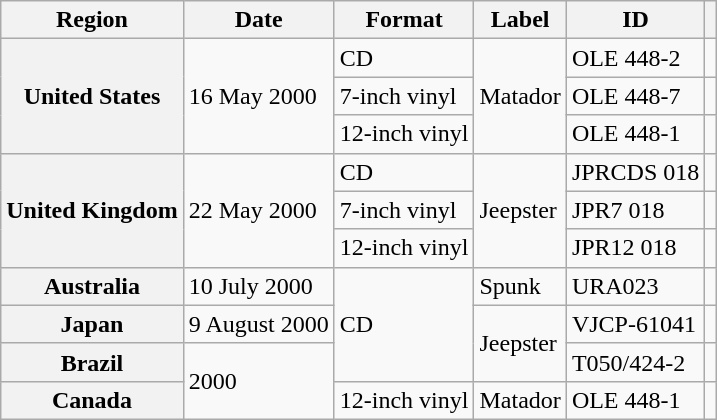<table class="wikitable plainrowheaders">
<tr>
<th scope="col">Region</th>
<th scope="col">Date</th>
<th scope="col">Format</th>
<th scope="col">Label</th>
<th scope="col">ID</th>
<th scope="col"></th>
</tr>
<tr>
<th scope="row" rowspan="3">United States</th>
<td rowspan="3">16 May 2000</td>
<td>CD</td>
<td rowspan="3">Matador</td>
<td>OLE 448-2</td>
<td></td>
</tr>
<tr>
<td>7-inch vinyl</td>
<td>OLE 448-7</td>
<td></td>
</tr>
<tr>
<td>12-inch vinyl</td>
<td>OLE 448-1</td>
<td></td>
</tr>
<tr>
<th scope="row" rowspan="3">United Kingdom</th>
<td rowspan="3">22 May 2000</td>
<td>CD</td>
<td rowspan="3">Jeepster</td>
<td>JPRCDS 018</td>
<td></td>
</tr>
<tr>
<td>7-inch vinyl</td>
<td>JPR7 018</td>
<td></td>
</tr>
<tr>
<td>12-inch vinyl</td>
<td>JPR12 018</td>
<td></td>
</tr>
<tr>
<th scope="row">Australia</th>
<td>10 July 2000</td>
<td rowspan="3">CD</td>
<td>Spunk</td>
<td>URA023</td>
<td></td>
</tr>
<tr>
<th scope="row">Japan</th>
<td>9 August 2000</td>
<td rowspan="2">Jeepster</td>
<td>VJCP-61041</td>
<td></td>
</tr>
<tr>
<th scope="row">Brazil</th>
<td rowspan="2">2000</td>
<td>T050/424-2</td>
<td></td>
</tr>
<tr>
<th scope="row">Canada</th>
<td>12-inch vinyl</td>
<td>Matador</td>
<td>OLE 448-1</td>
<td></td>
</tr>
</table>
